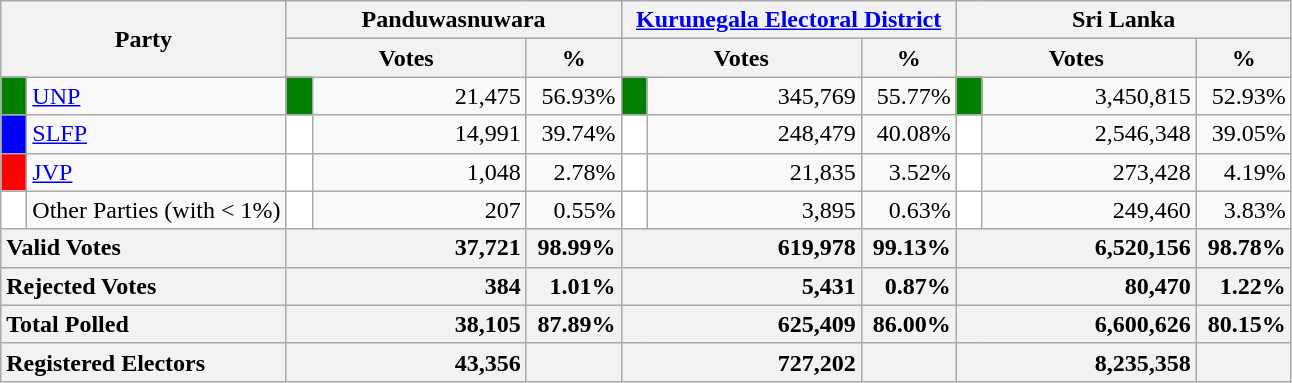<table class="wikitable">
<tr>
<th colspan="2" width="144px"rowspan="2">Party</th>
<th colspan="3" width="216px">Panduwasnuwara</th>
<th colspan="3" width="216px"><a href='#'>Kurunegala Electoral District</a></th>
<th colspan="3" width="216px">Sri Lanka</th>
</tr>
<tr>
<th colspan="2" width="144px">Votes</th>
<th>%</th>
<th colspan="2" width="144px">Votes</th>
<th>%</th>
<th colspan="2" width="144px">Votes</th>
<th>%</th>
</tr>
<tr>
<td style="background-color:green;" width="10px"></td>
<td style="text-align:left;"><a href='#'>UNP</a></td>
<td style="background-color:green;" width="10px"></td>
<td style="text-align:right;">21,475</td>
<td style="text-align:right;">56.93%</td>
<td style="background-color:green;" width="10px"></td>
<td style="text-align:right;">345,769</td>
<td style="text-align:right;">55.77%</td>
<td style="background-color:green;" width="10px"></td>
<td style="text-align:right;">3,450,815</td>
<td style="text-align:right;">52.93%</td>
</tr>
<tr>
<td style="background-color:blue;" width="10px"></td>
<td style="text-align:left;"><a href='#'>SLFP</a></td>
<td style="background-color:white;" width="10px"></td>
<td style="text-align:right;">14,991</td>
<td style="text-align:right;">39.74%</td>
<td style="background-color:white;" width="10px"></td>
<td style="text-align:right;">248,479</td>
<td style="text-align:right;">40.08%</td>
<td style="background-color:white;" width="10px"></td>
<td style="text-align:right;">2,546,348</td>
<td style="text-align:right;">39.05%</td>
</tr>
<tr>
<td style="background-color:red;" width="10px"></td>
<td style="text-align:left;"><a href='#'>JVP</a></td>
<td style="background-color:white;" width="10px"></td>
<td style="text-align:right;">1,048</td>
<td style="text-align:right;">2.78%</td>
<td style="background-color:white;" width="10px"></td>
<td style="text-align:right;">21,835</td>
<td style="text-align:right;">3.52%</td>
<td style="background-color:white;" width="10px"></td>
<td style="text-align:right;">273,428</td>
<td style="text-align:right;">4.19%</td>
</tr>
<tr>
<td style="background-color:white;" width="10px"></td>
<td style="text-align:left;">Other Parties (with < 1%)</td>
<td style="background-color:white;" width="10px"></td>
<td style="text-align:right;">207</td>
<td style="text-align:right;">0.55%</td>
<td style="background-color:white;" width="10px"></td>
<td style="text-align:right;">3,895</td>
<td style="text-align:right;">0.63%</td>
<td style="background-color:white;" width="10px"></td>
<td style="text-align:right;">249,460</td>
<td style="text-align:right;">3.83%</td>
</tr>
<tr>
<th colspan="2" width="144px"style="text-align:left;">Valid Votes</th>
<th style="text-align:right;"colspan="2" width="144px">37,721</th>
<th style="text-align:right;">98.99%</th>
<th style="text-align:right;"colspan="2" width="144px">619,978</th>
<th style="text-align:right;">99.13%</th>
<th style="text-align:right;"colspan="2" width="144px">6,520,156</th>
<th style="text-align:right;">98.78%</th>
</tr>
<tr>
<th colspan="2" width="144px"style="text-align:left;">Rejected Votes</th>
<th style="text-align:right;"colspan="2" width="144px">384</th>
<th style="text-align:right;">1.01%</th>
<th style="text-align:right;"colspan="2" width="144px">5,431</th>
<th style="text-align:right;">0.87%</th>
<th style="text-align:right;"colspan="2" width="144px">80,470</th>
<th style="text-align:right;">1.22%</th>
</tr>
<tr>
<th colspan="2" width="144px"style="text-align:left;">Total Polled</th>
<th style="text-align:right;"colspan="2" width="144px">38,105</th>
<th style="text-align:right;">87.89%</th>
<th style="text-align:right;"colspan="2" width="144px">625,409</th>
<th style="text-align:right;">86.00%</th>
<th style="text-align:right;"colspan="2" width="144px">6,600,626</th>
<th style="text-align:right;">80.15%</th>
</tr>
<tr>
<th colspan="2" width="144px"style="text-align:left;">Registered Electors</th>
<th style="text-align:right;"colspan="2" width="144px">43,356</th>
<th></th>
<th style="text-align:right;"colspan="2" width="144px">727,202</th>
<th></th>
<th style="text-align:right;"colspan="2" width="144px">8,235,358</th>
<th></th>
</tr>
</table>
